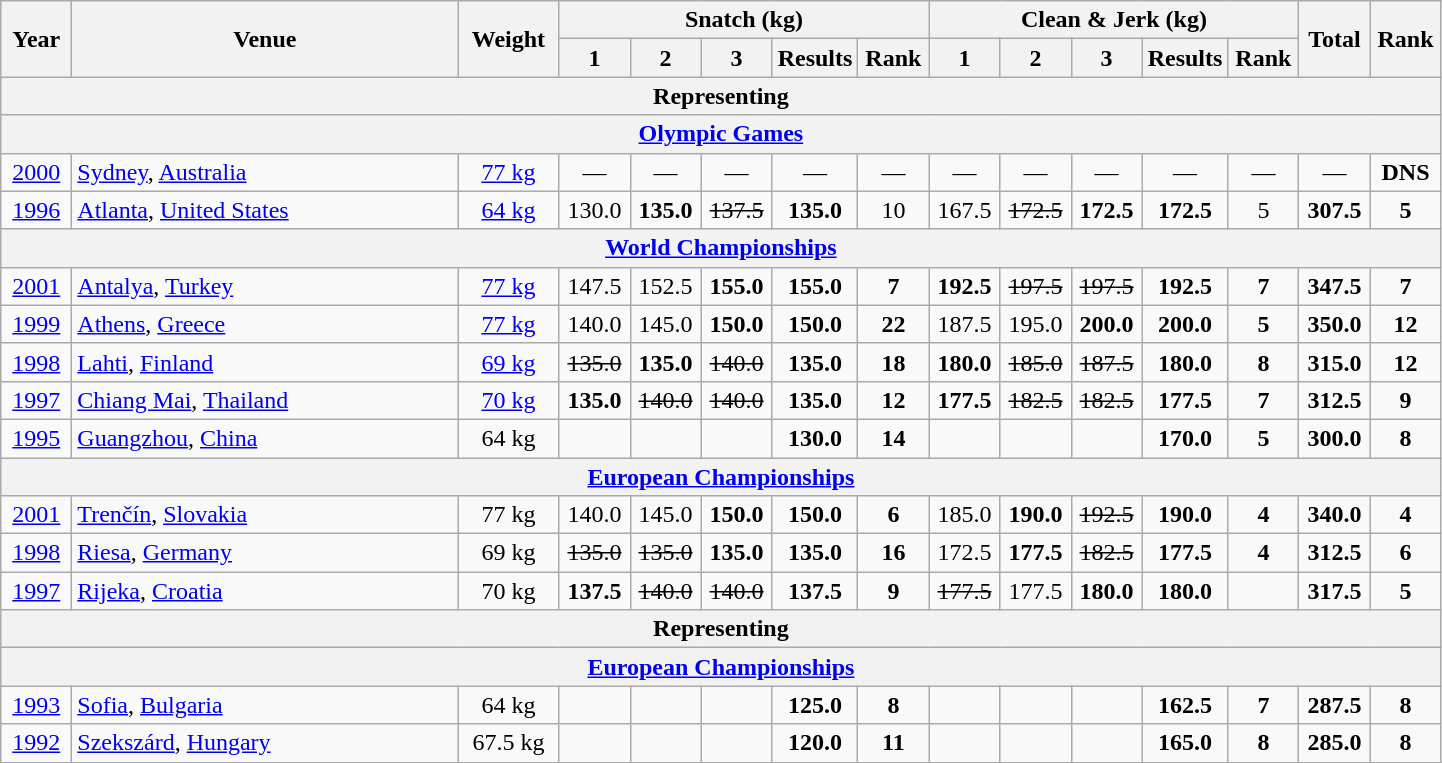<table class = "wikitable" style="text-align:center;">
<tr>
<th rowspan=2 width=40>Year</th>
<th rowspan=2 width=250>Venue</th>
<th rowspan=2 width=60>Weight</th>
<th colspan=5>Snatch (kg)</th>
<th colspan=5>Clean & Jerk (kg)</th>
<th rowspan=2 width=40>Total</th>
<th rowspan=2 width=40>Rank</th>
</tr>
<tr>
<th width=40>1</th>
<th width=40>2</th>
<th width=40>3</th>
<th width=40>Results</th>
<th width=40>Rank</th>
<th width=40>1</th>
<th width=40>2</th>
<th width=40>3</th>
<th width=40>Results</th>
<th width=40>Rank</th>
</tr>
<tr>
<th colspan=15>Representing </th>
</tr>
<tr>
<th colspan=15><a href='#'>Olympic Games</a></th>
</tr>
<tr>
<td><a href='#'>2000</a></td>
<td align=left> <a href='#'>Sydney</a>, <a href='#'>Australia</a></td>
<td><a href='#'>77 kg</a></td>
<td>—</td>
<td>—</td>
<td>—</td>
<td>—</td>
<td>—</td>
<td>—</td>
<td>—</td>
<td>—</td>
<td>—</td>
<td>—</td>
<td>—</td>
<td><strong>DNS</strong></td>
</tr>
<tr>
<td><a href='#'>1996</a></td>
<td align=left> <a href='#'>Atlanta</a>, <a href='#'>United States</a></td>
<td><a href='#'>64 kg</a></td>
<td>130.0</td>
<td><strong>135.0</strong></td>
<td><s>137.5</s></td>
<td><strong>135.0</strong></td>
<td>10</td>
<td>167.5</td>
<td><s>172.5</s></td>
<td><strong>172.5</strong></td>
<td><strong>172.5</strong></td>
<td>5</td>
<td><strong>307.5</strong></td>
<td><strong>5</strong></td>
</tr>
<tr>
<th colspan=15><a href='#'>World Championships</a></th>
</tr>
<tr>
<td><a href='#'>2001</a></td>
<td align=left> <a href='#'>Antalya</a>, <a href='#'>Turkey</a></td>
<td><a href='#'>77 kg</a></td>
<td>147.5</td>
<td>152.5</td>
<td><strong>155.0</strong></td>
<td><strong>155.0</strong></td>
<td><strong>7</strong></td>
<td><strong>192.5</strong></td>
<td><s>197.5</s></td>
<td><s>197.5</s></td>
<td><strong>192.5</strong></td>
<td><strong>7</strong></td>
<td><strong>347.5</strong></td>
<td><strong>7</strong></td>
</tr>
<tr>
<td><a href='#'>1999</a></td>
<td align=left> <a href='#'>Athens</a>, <a href='#'>Greece</a></td>
<td><a href='#'>77 kg</a></td>
<td>140.0</td>
<td>145.0</td>
<td><strong>150.0</strong></td>
<td><strong>150.0</strong></td>
<td><strong>22</strong></td>
<td>187.5</td>
<td>195.0</td>
<td><strong>200.0</strong></td>
<td><strong>200.0</strong></td>
<td><strong>5</strong></td>
<td><strong>350.0</strong></td>
<td><strong>12</strong></td>
</tr>
<tr>
<td><a href='#'>1998</a></td>
<td align=left> <a href='#'>Lahti</a>, <a href='#'>Finland</a></td>
<td><a href='#'>69 kg</a></td>
<td><s>135.0</s></td>
<td><strong>135.0</strong></td>
<td><s>140.0</s></td>
<td><strong>135.0</strong></td>
<td><strong>18</strong></td>
<td><strong>180.0</strong></td>
<td><s>185.0</s></td>
<td><s>187.5</s></td>
<td><strong>180.0</strong></td>
<td><strong>8</strong></td>
<td><strong>315.0</strong></td>
<td><strong>12</strong></td>
</tr>
<tr>
<td><a href='#'>1997</a></td>
<td align=left> <a href='#'>Chiang Mai</a>, <a href='#'>Thailand</a></td>
<td><a href='#'>70 kg</a></td>
<td><strong>135.0</strong></td>
<td><s>140.0</s></td>
<td><s>140.0</s></td>
<td><strong>135.0</strong></td>
<td><strong>12</strong></td>
<td><strong>177.5</strong></td>
<td><s>182.5</s></td>
<td><s>182.5</s></td>
<td><strong>177.5</strong></td>
<td><strong>7</strong></td>
<td><strong>312.5</strong></td>
<td><strong>9</strong></td>
</tr>
<tr>
<td><a href='#'>1995</a></td>
<td align=left> <a href='#'>Guangzhou</a>, <a href='#'>China</a></td>
<td>64 kg</td>
<td></td>
<td></td>
<td></td>
<td><strong>130.0</strong></td>
<td><strong>14</strong></td>
<td></td>
<td></td>
<td></td>
<td><strong>170.0</strong></td>
<td><strong>5</strong></td>
<td><strong>300.0</strong></td>
<td><strong>8</strong></td>
</tr>
<tr>
<th colspan=15><a href='#'>European Championships</a></th>
</tr>
<tr>
<td><a href='#'>2001</a></td>
<td align=left> <a href='#'>Trenčín</a>, <a href='#'>Slovakia</a></td>
<td>77 kg</td>
<td>140.0</td>
<td>145.0</td>
<td><strong>150.0</strong></td>
<td><strong>150.0</strong></td>
<td><strong>6</strong></td>
<td>185.0</td>
<td><strong>190.0</strong></td>
<td><s>192.5</s></td>
<td><strong>190.0</strong></td>
<td><strong>4</strong></td>
<td><strong>340.0</strong></td>
<td><strong>4</strong></td>
</tr>
<tr>
<td><a href='#'>1998</a></td>
<td align=left> <a href='#'>Riesa</a>, <a href='#'>Germany</a></td>
<td>69 kg</td>
<td><s>135.0</s></td>
<td><s>135.0</s></td>
<td><strong>135.0</strong></td>
<td><strong>135.0</strong></td>
<td><strong>16</strong></td>
<td>172.5</td>
<td><strong>177.5</strong></td>
<td><s>182.5</s></td>
<td><strong>177.5</strong></td>
<td><strong>4</strong></td>
<td><strong>312.5</strong></td>
<td><strong>6</strong></td>
</tr>
<tr>
<td><a href='#'>1997</a></td>
<td align=left> <a href='#'>Rijeka</a>, <a href='#'>Croatia</a></td>
<td>70 kg</td>
<td><strong>137.5</strong></td>
<td><s>140.0</s></td>
<td><s>140.0</s></td>
<td><strong>137.5</strong></td>
<td><strong>9</strong></td>
<td><s>177.5</s></td>
<td>177.5</td>
<td><strong>180.0</strong></td>
<td><strong>180.0</strong></td>
<td><strong></strong></td>
<td><strong>317.5</strong></td>
<td><strong>5</strong></td>
</tr>
<tr>
<th colspan=15>Representing </th>
</tr>
<tr>
<th colspan=15><a href='#'>European Championships</a></th>
</tr>
<tr>
<td><a href='#'>1993</a></td>
<td align=left> <a href='#'>Sofia</a>, <a href='#'>Bulgaria</a></td>
<td>64 kg</td>
<td></td>
<td></td>
<td></td>
<td><strong>125.0</strong></td>
<td><strong>8</strong></td>
<td></td>
<td></td>
<td></td>
<td><strong>162.5</strong></td>
<td><strong>7</strong></td>
<td><strong>287.5</strong></td>
<td><strong>8</strong></td>
</tr>
<tr>
<td><a href='#'>1992</a></td>
<td align=left> <a href='#'>Szekszárd</a>, <a href='#'>Hungary</a></td>
<td>67.5 kg</td>
<td></td>
<td></td>
<td></td>
<td><strong>120.0</strong></td>
<td><strong>11</strong></td>
<td></td>
<td></td>
<td></td>
<td><strong>165.0</strong></td>
<td><strong>8</strong></td>
<td><strong>285.0</strong></td>
<td><strong>8</strong></td>
</tr>
<tr>
</tr>
</table>
